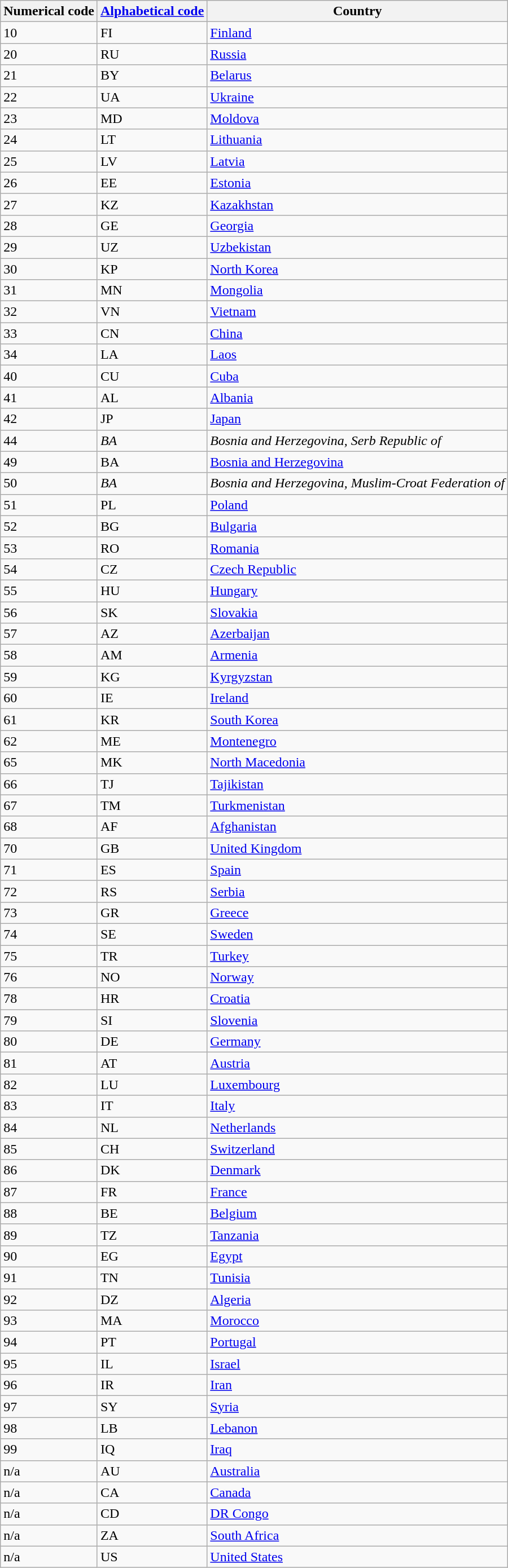<table class="wikitable sortable">
<tr>
<th data-sort-type=number>Numerical code</th>
<th><a href='#'>Alphabetical code</a></th>
<th>Country</th>
</tr>
<tr>
<td>10</td>
<td>FI</td>
<td><a href='#'>Finland</a></td>
</tr>
<tr>
<td>20</td>
<td>RU</td>
<td><a href='#'>Russia</a></td>
</tr>
<tr>
<td>21</td>
<td>BY</td>
<td><a href='#'>Belarus</a></td>
</tr>
<tr>
<td>22</td>
<td>UA</td>
<td><a href='#'>Ukraine</a></td>
</tr>
<tr>
<td>23</td>
<td>MD</td>
<td><a href='#'>Moldova</a></td>
</tr>
<tr>
<td>24</td>
<td>LT</td>
<td><a href='#'>Lithuania</a></td>
</tr>
<tr>
<td>25</td>
<td>LV</td>
<td><a href='#'>Latvia</a></td>
</tr>
<tr>
<td>26</td>
<td>EE</td>
<td><a href='#'>Estonia</a></td>
</tr>
<tr>
<td>27</td>
<td>KZ</td>
<td><a href='#'>Kazakhstan</a></td>
</tr>
<tr>
<td>28</td>
<td>GE</td>
<td><a href='#'>Georgia</a></td>
</tr>
<tr>
<td>29</td>
<td>UZ</td>
<td><a href='#'>Uzbekistan</a></td>
</tr>
<tr>
<td>30</td>
<td>KP</td>
<td><a href='#'>North Korea</a></td>
</tr>
<tr>
<td>31</td>
<td>MN</td>
<td><a href='#'>Mongolia</a></td>
</tr>
<tr>
<td>32</td>
<td>VN</td>
<td><a href='#'>Vietnam</a></td>
</tr>
<tr>
<td>33</td>
<td>CN</td>
<td><a href='#'>China</a></td>
</tr>
<tr>
<td>34</td>
<td>LA</td>
<td><a href='#'>Laos</a></td>
</tr>
<tr>
<td>40</td>
<td>CU</td>
<td><a href='#'>Cuba</a></td>
</tr>
<tr>
<td>41</td>
<td>AL</td>
<td><a href='#'>Albania</a></td>
</tr>
<tr>
<td>42</td>
<td>JP</td>
<td><a href='#'>Japan</a></td>
</tr>
<tr>
<td>44</td>
<td><em>BA</em></td>
<td><em>Bosnia and Herzegovina, Serb Republic of</em> </td>
</tr>
<tr>
<td>49</td>
<td>BA</td>
<td><a href='#'>Bosnia and Herzegovina</a></td>
</tr>
<tr>
<td>50</td>
<td><em>BA</em></td>
<td><em>Bosnia and Herzegovina, Muslim-Croat Federation of</em> </td>
</tr>
<tr>
<td>51</td>
<td>PL</td>
<td><a href='#'>Poland</a></td>
</tr>
<tr>
<td>52</td>
<td>BG</td>
<td><a href='#'>Bulgaria</a></td>
</tr>
<tr>
<td>53</td>
<td>RO</td>
<td><a href='#'>Romania</a></td>
</tr>
<tr>
<td>54</td>
<td>CZ</td>
<td><a href='#'>Czech Republic</a></td>
</tr>
<tr>
<td>55</td>
<td>HU</td>
<td><a href='#'>Hungary</a></td>
</tr>
<tr>
<td>56</td>
<td>SK</td>
<td><a href='#'>Slovakia</a></td>
</tr>
<tr>
<td>57</td>
<td>AZ</td>
<td><a href='#'>Azerbaijan</a></td>
</tr>
<tr>
<td>58</td>
<td>AM</td>
<td><a href='#'>Armenia</a></td>
</tr>
<tr>
<td>59</td>
<td>KG</td>
<td><a href='#'>Kyrgyzstan</a></td>
</tr>
<tr>
<td>60</td>
<td>IE</td>
<td><a href='#'>Ireland</a></td>
</tr>
<tr>
<td>61</td>
<td>KR</td>
<td><a href='#'>South Korea</a></td>
</tr>
<tr>
<td>62</td>
<td>ME</td>
<td><a href='#'>Montenegro</a></td>
</tr>
<tr>
<td>65</td>
<td>MK</td>
<td><a href='#'>North Macedonia</a></td>
</tr>
<tr>
<td>66</td>
<td>TJ</td>
<td><a href='#'>Tajikistan</a></td>
</tr>
<tr>
<td>67</td>
<td>TM</td>
<td><a href='#'>Turkmenistan</a></td>
</tr>
<tr>
<td>68</td>
<td>AF</td>
<td><a href='#'>Afghanistan</a></td>
</tr>
<tr>
<td>70</td>
<td>GB</td>
<td><a href='#'>United Kingdom</a></td>
</tr>
<tr>
<td>71</td>
<td>ES</td>
<td><a href='#'>Spain</a></td>
</tr>
<tr>
<td>72</td>
<td>RS</td>
<td><a href='#'>Serbia</a></td>
</tr>
<tr>
<td>73</td>
<td>GR</td>
<td><a href='#'>Greece</a></td>
</tr>
<tr>
<td>74</td>
<td>SE</td>
<td><a href='#'>Sweden</a></td>
</tr>
<tr>
<td>75</td>
<td>TR</td>
<td><a href='#'>Turkey</a></td>
</tr>
<tr>
<td>76</td>
<td>NO</td>
<td><a href='#'>Norway</a></td>
</tr>
<tr>
<td>78</td>
<td>HR</td>
<td><a href='#'>Croatia</a></td>
</tr>
<tr>
<td>79</td>
<td>SI</td>
<td><a href='#'>Slovenia</a></td>
</tr>
<tr>
<td>80</td>
<td>DE</td>
<td><a href='#'>Germany</a></td>
</tr>
<tr>
<td>81</td>
<td>AT</td>
<td><a href='#'>Austria</a></td>
</tr>
<tr>
<td>82</td>
<td>LU</td>
<td><a href='#'>Luxembourg</a></td>
</tr>
<tr>
<td>83</td>
<td>IT</td>
<td><a href='#'>Italy</a></td>
</tr>
<tr>
<td>84</td>
<td>NL</td>
<td><a href='#'>Netherlands</a></td>
</tr>
<tr>
<td>85</td>
<td>CH</td>
<td><a href='#'>Switzerland</a></td>
</tr>
<tr>
<td>86</td>
<td>DK</td>
<td><a href='#'>Denmark</a></td>
</tr>
<tr>
<td>87</td>
<td>FR</td>
<td><a href='#'>France</a></td>
</tr>
<tr>
<td>88</td>
<td>BE</td>
<td><a href='#'>Belgium</a></td>
</tr>
<tr>
<td>89</td>
<td>TZ</td>
<td><a href='#'>Tanzania</a></td>
</tr>
<tr>
<td>90</td>
<td>EG</td>
<td><a href='#'>Egypt</a></td>
</tr>
<tr>
<td>91</td>
<td>TN</td>
<td><a href='#'>Tunisia</a></td>
</tr>
<tr>
<td>92</td>
<td>DZ</td>
<td><a href='#'>Algeria</a></td>
</tr>
<tr>
<td>93</td>
<td>MA</td>
<td><a href='#'>Morocco</a></td>
</tr>
<tr>
<td>94</td>
<td>PT</td>
<td><a href='#'>Portugal</a></td>
</tr>
<tr>
<td>95</td>
<td>IL</td>
<td><a href='#'>Israel</a></td>
</tr>
<tr>
<td>96</td>
<td>IR</td>
<td><a href='#'>Iran</a></td>
</tr>
<tr>
<td>97</td>
<td>SY</td>
<td><a href='#'>Syria</a></td>
</tr>
<tr>
<td>98</td>
<td>LB</td>
<td><a href='#'>Lebanon</a></td>
</tr>
<tr>
<td>99</td>
<td>IQ</td>
<td><a href='#'>Iraq</a></td>
</tr>
<tr>
<td data-sort-value="999">n/a </td>
<td>AU</td>
<td><a href='#'>Australia</a></td>
</tr>
<tr>
<td data-sort-value="999">n/a </td>
<td>CA</td>
<td><a href='#'>Canada</a></td>
</tr>
<tr>
<td data-sort-value="999">n/a </td>
<td>CD</td>
<td><a href='#'>DR Congo</a></td>
</tr>
<tr>
<td data-sort-value="999">n/a </td>
<td>ZA</td>
<td><a href='#'>South Africa</a></td>
</tr>
<tr>
<td data-sort-value="999">n/a </td>
<td>US</td>
<td><a href='#'>United States</a></td>
</tr>
</table>
